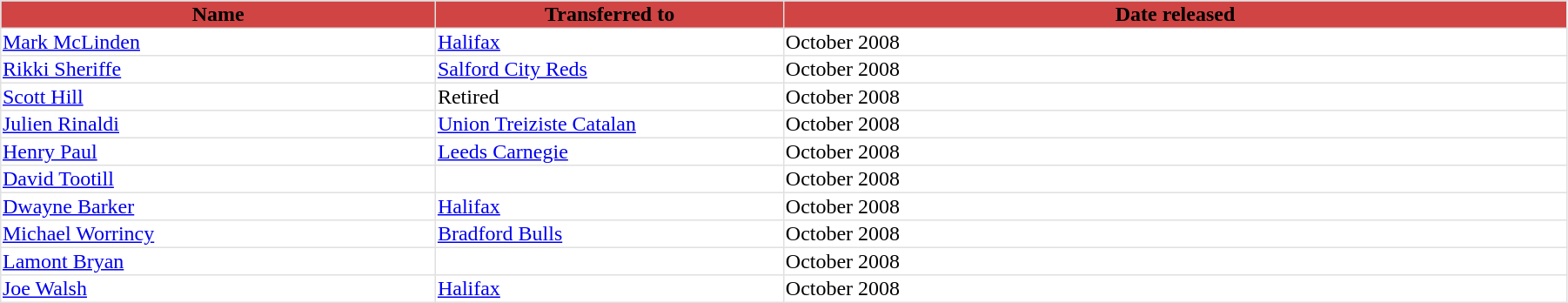<table border="1" width="95%" bordercolor="#FFFFFF" style="border-collapse: collapse; border-color: #E0E0E0;">
<tr bgcolor=#d04444>
<th width=25%>Name</th>
<th width=20%>Transferred to</th>
<th width=45%>Date released</th>
</tr>
<tr>
<td><a href='#'>Mark McLinden</a></td>
<td><a href='#'>Halifax</a></td>
<td>October 2008</td>
</tr>
<tr>
<td><a href='#'>Rikki Sheriffe</a></td>
<td><a href='#'>Salford City Reds</a></td>
<td>October 2008</td>
</tr>
<tr>
<td><a href='#'>Scott Hill</a></td>
<td>Retired</td>
<td>October 2008</td>
</tr>
<tr>
<td><a href='#'>Julien Rinaldi</a></td>
<td><a href='#'>Union Treiziste Catalan</a></td>
<td>October 2008</td>
</tr>
<tr>
<td><a href='#'>Henry Paul</a></td>
<td><a href='#'>Leeds Carnegie</a></td>
<td>October 2008</td>
</tr>
<tr>
<td><a href='#'>David Tootill</a></td>
<td></td>
<td>October 2008</td>
</tr>
<tr>
<td><a href='#'>Dwayne Barker</a></td>
<td><a href='#'>Halifax</a></td>
<td>October 2008</td>
</tr>
<tr>
<td><a href='#'>Michael Worrincy</a></td>
<td><a href='#'>Bradford Bulls</a></td>
<td>October 2008</td>
</tr>
<tr>
<td><a href='#'>Lamont Bryan</a></td>
<td></td>
<td>October 2008</td>
</tr>
<tr>
<td><a href='#'>Joe Walsh</a></td>
<td><a href='#'>Halifax</a></td>
<td>October 2008</td>
</tr>
</table>
